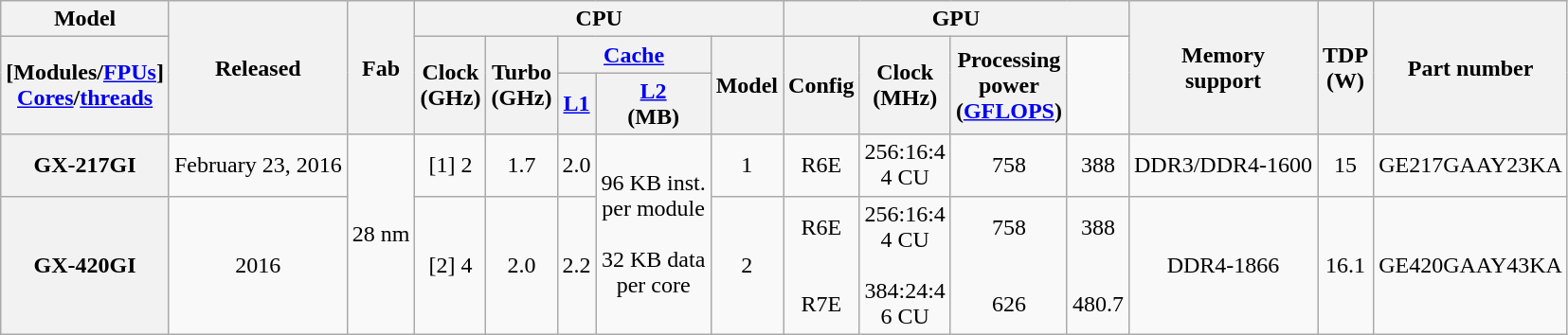<table class="wikitable sortable sort-under" style="text-align: center">
<tr>
<th>Model</th>
<th rowspan="3">Released</th>
<th rowspan="3">Fab</th>
<th colspan="5">CPU</th>
<th colspan="4">GPU</th>
<th rowspan="3">Memory<br>support</th>
<th rowspan="3">TDP<br>(W)</th>
<th rowspan="3">Part number</th>
</tr>
<tr>
<th rowspan="2">[Modules/<a href='#'>FPUs</a>]<br><a href='#'>Cores</a>/<a href='#'>threads</a></th>
<th rowspan="2">Clock<br>(GHz)</th>
<th rowspan="2">Turbo<br>(GHz)</th>
<th colspan="2"><a href='#'>Cache</a></th>
<th rowspan="2">Model</th>
<th rowspan="2">Config</th>
<th rowspan="2">Clock<br>(MHz)</th>
<th rowspan="2">Processing<br>power<br>(<a href='#'>GFLOPS</a>)</th>
</tr>
<tr>
<th><a href='#'>L1</a></th>
<th><a href='#'>L2</a><br>(MB)</th>
</tr>
<tr>
<th>GX-217GI</th>
<td>February 23, 2016</td>
<td rowspan="2">28 nm</td>
<td>[1] 2</td>
<td>1.7</td>
<td>2.0</td>
<td rowspan="2">96 KB inst.<br>per module<br><br>32 KB data<br>per core</td>
<td>1</td>
<td>R6E</td>
<td>256:16:4<br>4 CU</td>
<td>758</td>
<td>388</td>
<td>DDR3/DDR4-1600</td>
<td>15</td>
<td>GE217GAAY23KA</td>
</tr>
<tr>
<th>GX-420GI</th>
<td>2016</td>
<td>[2] 4</td>
<td>2.0</td>
<td>2.2</td>
<td>2</td>
<td>R6E<br><br><br>R7E</td>
<td>256:16:4<br>4 CU<br><br>384:24:4<br>6 CU</td>
<td>758<br><br><br>626</td>
<td>388<br><br><br>480.7</td>
<td>DDR4-1866</td>
<td>16.1</td>
<td>GE420GAAY43KA</td>
</tr>
</table>
